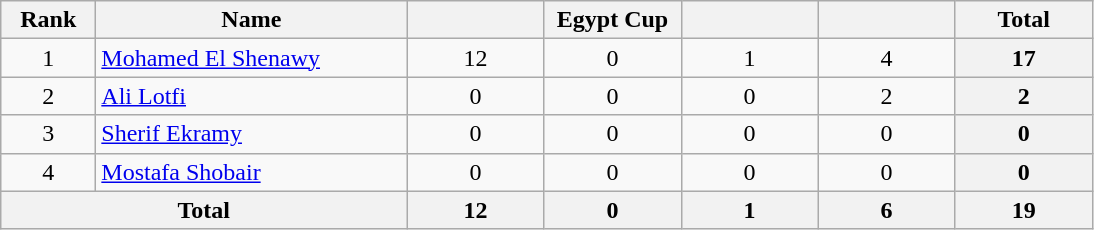<table class=wikitable style="text-align:center">
<tr>
<th style=width:56px;>Rank</th>
<th style=width:200px;>Name</th>
<th style=width:84px;></th>
<th style=width:84px;>Egypt Cup</th>
<th style=width:84px;></th>
<th style=width:84px;></th>
<th style=width:84px;>Total</th>
</tr>
<tr>
<td>1</td>
<td align=left> <a href='#'>Mohamed El Shenawy</a></td>
<td>12</td>
<td>0</td>
<td>1</td>
<td>4</td>
<th>17</th>
</tr>
<tr>
<td>2</td>
<td align=left> <a href='#'>Ali Lotfi</a></td>
<td>0</td>
<td>0</td>
<td>0</td>
<td>2</td>
<th>2</th>
</tr>
<tr>
<td>3</td>
<td align=left> <a href='#'>Sherif Ekramy</a></td>
<td>0</td>
<td>0</td>
<td>0</td>
<td>0</td>
<th>0</th>
</tr>
<tr>
<td>4</td>
<td align=left> <a href='#'>Mostafa Shobair</a></td>
<td>0</td>
<td>0</td>
<td>0</td>
<td>0</td>
<th>0</th>
</tr>
<tr>
<th colspan=2>Total</th>
<th>12</th>
<th>0</th>
<th>1</th>
<th>6</th>
<th>19</th>
</tr>
</table>
